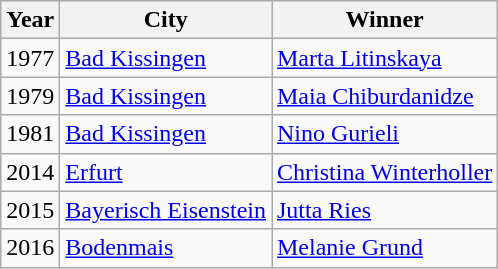<table class="wikitable">
<tr>
<th>Year</th>
<th>City</th>
<th>Winner</th>
</tr>
<tr>
<td>1977</td>
<td><a href='#'>Bad Kissingen</a></td>
<td><a href='#'>Marta Litinskaya</a></td>
</tr>
<tr>
<td>1979</td>
<td><a href='#'>Bad Kissingen</a></td>
<td><a href='#'>Maia Chiburdanidze</a></td>
</tr>
<tr>
<td>1981</td>
<td><a href='#'>Bad Kissingen</a></td>
<td><a href='#'>Nino Gurieli</a></td>
</tr>
<tr>
<td>2014</td>
<td><a href='#'>Erfurt</a></td>
<td><a href='#'>Christina Winterholler</a></td>
</tr>
<tr>
<td>2015</td>
<td><a href='#'>Bayerisch Eisenstein</a></td>
<td><a href='#'>Jutta Ries</a></td>
</tr>
<tr>
<td>2016</td>
<td><a href='#'>Bodenmais</a></td>
<td><a href='#'>Melanie Grund</a></td>
</tr>
</table>
